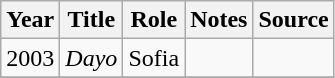<table class="wikitable sortable">
<tr>
<th>Year</th>
<th>Title</th>
<th>Role</th>
<th class="unsortable">Notes</th>
<th class="unsortable">Source</th>
</tr>
<tr>
<td>2003</td>
<td><em>Dayo</em></td>
<td>Sofia</td>
<td></td>
<td></td>
</tr>
<tr>
</tr>
</table>
